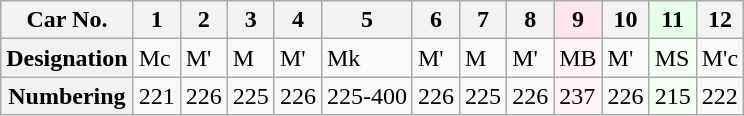<table class="wikitable">
<tr>
<th>Car No.</th>
<th>1</th>
<th>2</th>
<th>3</th>
<th>4</th>
<th>5</th>
<th>6</th>
<th>7</th>
<th>8</th>
<th style="background: #FFE6EE">9</th>
<th>10</th>
<th style="background: #E6FFE6">11</th>
<th>12</th>
</tr>
<tr>
<th>Designation</th>
<td>Mc</td>
<td>M'</td>
<td>M</td>
<td>M'</td>
<td>Mk</td>
<td>M'</td>
<td>M</td>
<td>M'</td>
<td style="background: #FFF5F8">MB</td>
<td>M'</td>
<td style="background: #F5FFF5">MS</td>
<td>M'c</td>
</tr>
<tr>
<th>Numbering</th>
<td>221</td>
<td>226</td>
<td>225</td>
<td>226</td>
<td>225-400</td>
<td>226</td>
<td>225</td>
<td>226</td>
<td style="background: #FFF5F8">237</td>
<td>226</td>
<td style="background: #F5FFF5">215</td>
<td>222</td>
</tr>
</table>
